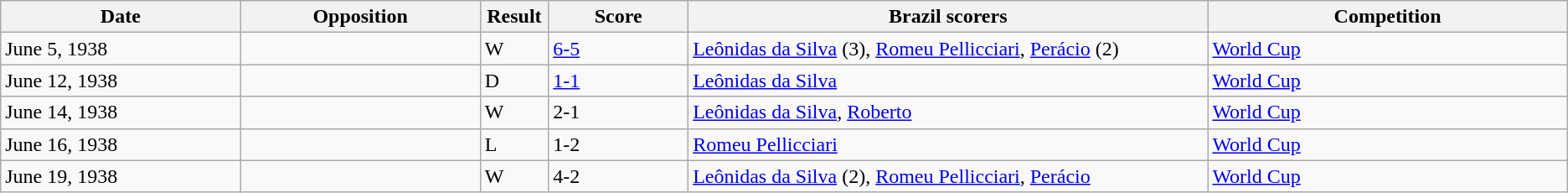<table class="wikitable" style="text-align: left;">
<tr>
<th width=12%>Date</th>
<th width=12%>Opposition</th>
<th width=1%>Result</th>
<th width=7%>Score</th>
<th width=26%>Brazil scorers</th>
<th width=18%>Competition</th>
</tr>
<tr>
<td>June 5, 1938</td>
<td></td>
<td>W</td>
<td><a href='#'>6-5</a></td>
<td><a href='#'>Leônidas da Silva</a> (3), <a href='#'>Romeu Pellicciari</a>, <a href='#'>Perácio</a> (2)</td>
<td><a href='#'>World Cup</a></td>
</tr>
<tr>
<td>June 12, 1938</td>
<td></td>
<td>D</td>
<td><a href='#'>1-1</a></td>
<td><a href='#'>Leônidas da Silva</a></td>
<td><a href='#'>World Cup</a></td>
</tr>
<tr>
<td>June 14, 1938</td>
<td></td>
<td>W</td>
<td>2-1</td>
<td><a href='#'>Leônidas da Silva</a>, <a href='#'>Roberto</a></td>
<td><a href='#'>World Cup</a></td>
</tr>
<tr>
<td>June 16, 1938</td>
<td></td>
<td>L</td>
<td>1-2</td>
<td><a href='#'>Romeu Pellicciari</a></td>
<td><a href='#'>World Cup</a></td>
</tr>
<tr>
<td>June 19, 1938</td>
<td></td>
<td>W</td>
<td>4-2</td>
<td><a href='#'>Leônidas da Silva</a> (2), <a href='#'>Romeu Pellicciari</a>, <a href='#'>Perácio</a></td>
<td><a href='#'>World Cup</a></td>
</tr>
</table>
